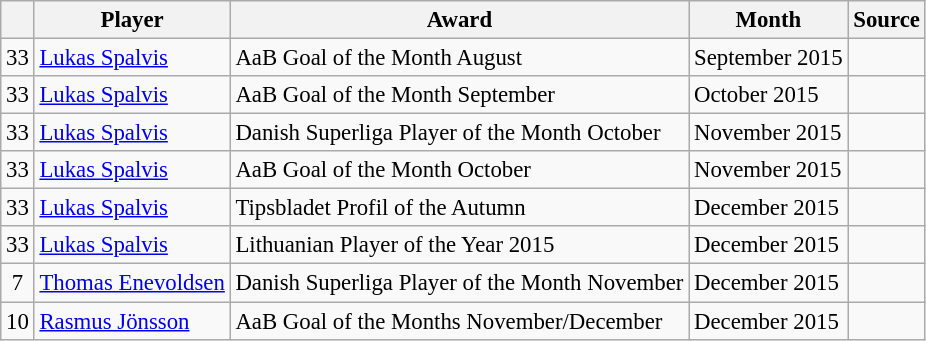<table class="wikitable sortable" style="text-align:left; font-size:95%;">
<tr>
<th></th>
<th>Player</th>
<th>Award</th>
<th>Month</th>
<th>Source</th>
</tr>
<tr>
<td rowspan="1" align=center>33</td>
<td rowspan="1"> <a href='#'>Lukas Spalvis</a></td>
<td>AaB Goal of the Month August</td>
<td>September 2015</td>
<td></td>
</tr>
<tr>
<td rowspan="1" align=center>33</td>
<td rowspan="1"> <a href='#'>Lukas Spalvis</a></td>
<td>AaB Goal of the Month September</td>
<td>October 2015</td>
<td></td>
</tr>
<tr>
<td rowspan="1" align=center>33</td>
<td rowspan="1"> <a href='#'>Lukas Spalvis</a></td>
<td>Danish Superliga Player of the Month October</td>
<td>November 2015</td>
<td></td>
</tr>
<tr>
<td rowspan="1" align=center>33</td>
<td rowspan="1"> <a href='#'>Lukas Spalvis</a></td>
<td>AaB Goal of the Month October</td>
<td>November 2015</td>
<td></td>
</tr>
<tr>
<td rowspan="1" align=center>33</td>
<td rowspan="1"> <a href='#'>Lukas Spalvis</a></td>
<td>Tipsbladet Profil of the Autumn</td>
<td>December 2015</td>
<td></td>
</tr>
<tr>
<td rowspan="1" align=center>33</td>
<td rowspan="1"> <a href='#'>Lukas Spalvis</a></td>
<td>Lithuanian Player of the Year 2015</td>
<td>December 2015</td>
<td></td>
</tr>
<tr>
<td rowspan="1" align=center>7</td>
<td rowspan="1"> <a href='#'>Thomas Enevoldsen</a></td>
<td>Danish Superliga Player of the Month November</td>
<td>December 2015</td>
<td></td>
</tr>
<tr>
<td rowspan="1" align=center>10</td>
<td rowspan="1"> <a href='#'>Rasmus Jönsson</a></td>
<td>AaB Goal of the Months November/December</td>
<td>December 2015</td>
<td></td>
</tr>
</table>
